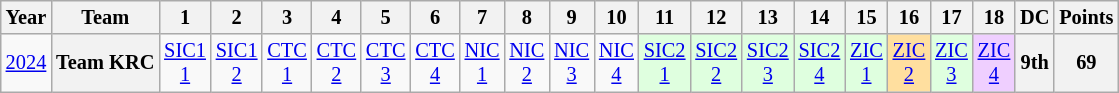<table class="wikitable" style="text-align:center; font-size:85%">
<tr>
<th>Year</th>
<th>Team</th>
<th>1</th>
<th>2</th>
<th>3</th>
<th>4</th>
<th>5</th>
<th>6</th>
<th>7</th>
<th>8</th>
<th>9</th>
<th>10</th>
<th>11</th>
<th>12</th>
<th>13</th>
<th>14</th>
<th>15</th>
<th>16</th>
<th>17</th>
<th>18</th>
<th>DC</th>
<th>Points</th>
</tr>
<tr>
<td><a href='#'>2024</a></td>
<th nowrap>Team KRC</th>
<td><a href='#'>SIC1<br>1</a></td>
<td><a href='#'>SIC1<br>2</a></td>
<td><a href='#'>CTC<br>1</a></td>
<td><a href='#'>CTC<br>2</a></td>
<td><a href='#'>CTC<br>3</a></td>
<td><a href='#'>CTC<br>4</a></td>
<td><a href='#'>NIC<br>1</a></td>
<td><a href='#'>NIC<br>2</a></td>
<td><a href='#'>NIC<br>3</a></td>
<td><a href='#'>NIC<br>4</a></td>
<td style="background:#DFFFDF"><a href='#'>SIC2<br>1</a><br></td>
<td style="background:#DFFFDF"><a href='#'>SIC2<br>2</a><br></td>
<td style="background:#DFFFDF"><a href='#'>SIC2<br>3</a><br></td>
<td style="background:#DFFFDF"><a href='#'>SIC2<br>4</a><br></td>
<td style="background:#DFFFDF"><a href='#'>ZIC<br>1</a><br></td>
<td style="background:#FFDF9F"><a href='#'>ZIC<br>2</a><br></td>
<td style="background:#DFFFDF"><a href='#'>ZIC<br>3</a><br></td>
<td style="background:#EFCFFF"><a href='#'>ZIC<br>4</a><br></td>
<th>9th</th>
<th>69</th>
</tr>
</table>
